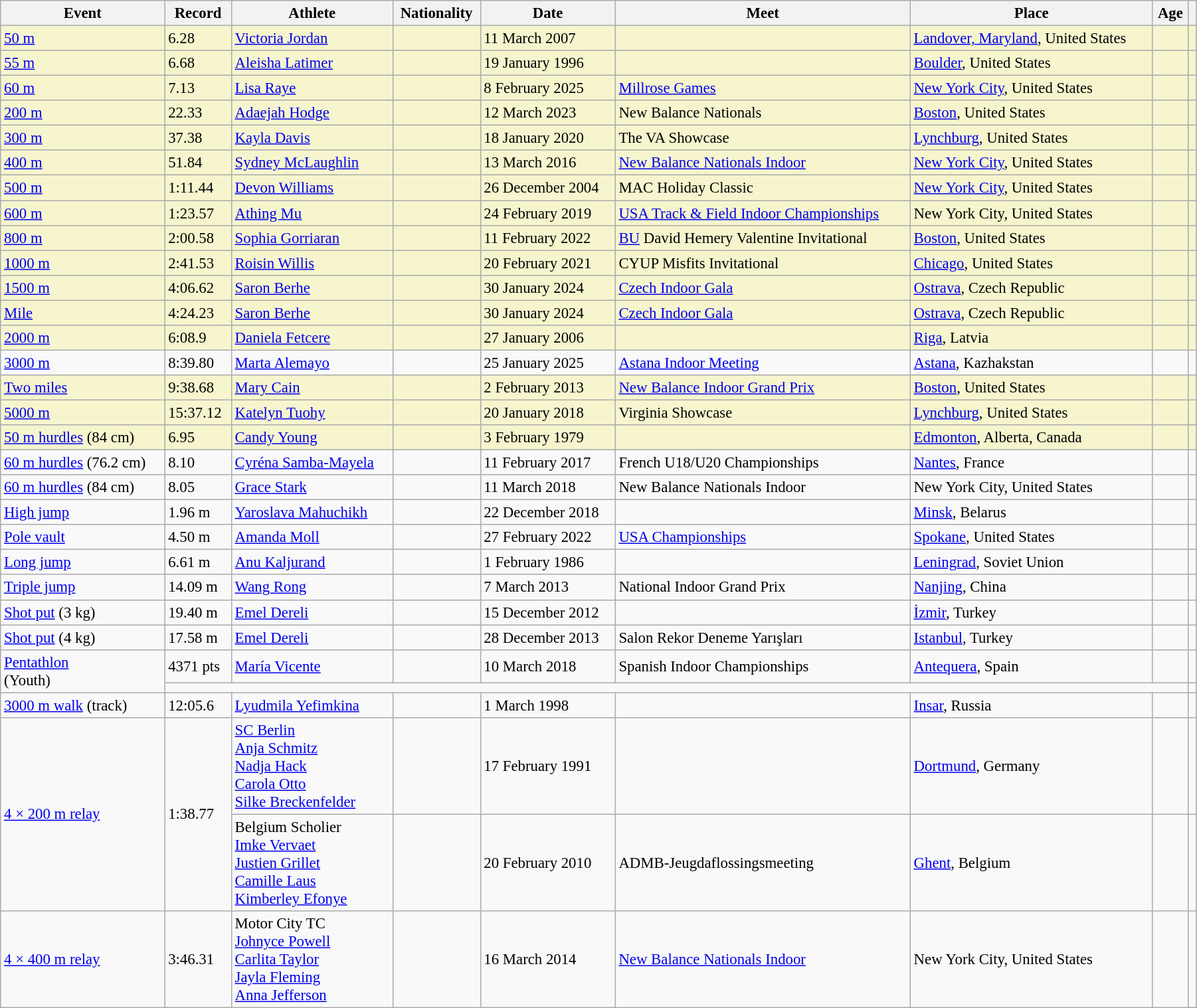<table class=wikitable style="width: 95%; font-size: 95%;">
<tr>
<th>Event</th>
<th>Record</th>
<th>Athlete</th>
<th>Nationality</th>
<th>Date</th>
<th>Meet</th>
<th>Place</th>
<th>Age</th>
<th></th>
</tr>
<tr style="background:#f6F5CE;">
<td><a href='#'>50 m</a></td>
<td>6.28</td>
<td><a href='#'>Victoria Jordan</a></td>
<td></td>
<td>11 March 2007</td>
<td></td>
<td><a href='#'>Landover, Maryland</a>, United States</td>
<td></td>
<td></td>
</tr>
<tr style="background:#f6F5CE;">
<td><a href='#'>55 m</a></td>
<td>6.68 </td>
<td><a href='#'>Aleisha Latimer</a></td>
<td></td>
<td>19 January 1996</td>
<td></td>
<td><a href='#'>Boulder</a>, United States</td>
<td></td>
<td></td>
</tr>
<tr style="background:#f6F5CE;">
<td><a href='#'>60 m</a></td>
<td>7.13</td>
<td><a href='#'>Lisa Raye</a></td>
<td></td>
<td>8 February 2025</td>
<td><a href='#'>Millrose Games</a></td>
<td><a href='#'>New York City</a>, United States</td>
<td></td>
<td></td>
</tr>
<tr style="background:#f6F5CE;">
<td><a href='#'>200 m</a></td>
<td>22.33</td>
<td><a href='#'>Adaejah Hodge</a></td>
<td></td>
<td>12 March 2023</td>
<td>New Balance Nationals</td>
<td><a href='#'>Boston</a>, United States</td>
<td></td>
<td></td>
</tr>
<tr style="background:#f6F5CE;">
<td><a href='#'>300 m</a></td>
<td>37.38</td>
<td><a href='#'>Kayla Davis</a></td>
<td></td>
<td>18 January 2020</td>
<td>The VA Showcase</td>
<td><a href='#'>Lynchburg</a>, United States</td>
<td></td>
<td></td>
</tr>
<tr style="background:#f6F5CE;">
<td><a href='#'>400 m</a></td>
<td>51.84</td>
<td><a href='#'>Sydney McLaughlin</a></td>
<td></td>
<td>13 March 2016</td>
<td><a href='#'>New Balance Nationals Indoor</a></td>
<td><a href='#'>New York City</a>, United States</td>
<td></td>
<td></td>
</tr>
<tr style="background:#f6F5CE;">
<td><a href='#'>500 m</a></td>
<td>1:11.44</td>
<td><a href='#'>Devon Williams</a></td>
<td></td>
<td>26 December 2004</td>
<td>MAC Holiday Classic</td>
<td><a href='#'>New York City</a>, United States</td>
<td></td>
<td></td>
</tr>
<tr style="background:#f6F5CE;">
<td><a href='#'>600 m</a></td>
<td>1:23.57</td>
<td><a href='#'>Athing Mu</a></td>
<td></td>
<td>24 February 2019</td>
<td><a href='#'>USA Track & Field Indoor Championships</a></td>
<td>New York City, United States</td>
<td></td>
<td></td>
</tr>
<tr style="background:#f6F5CE;">
<td><a href='#'>800 m</a></td>
<td>2:00.58</td>
<td><a href='#'>Sophia Gorriaran</a></td>
<td></td>
<td>11 February 2022</td>
<td><a href='#'>BU</a> David Hemery Valentine Invitational</td>
<td><a href='#'>Boston</a>, United States</td>
<td></td>
<td></td>
</tr>
<tr style="background:#f6F5CE;">
<td><a href='#'>1000 m</a></td>
<td>2:41.53</td>
<td><a href='#'>Roisin Willis</a></td>
<td></td>
<td>20 February 2021</td>
<td>CYUP Misfits Invitational</td>
<td><a href='#'>Chicago</a>, United States</td>
<td></td>
<td></td>
</tr>
<tr style="background:#f6F5CE;">
<td><a href='#'>1500 m</a></td>
<td>4:06.62</td>
<td><a href='#'>Saron Berhe</a></td>
<td></td>
<td>30 January 2024</td>
<td><a href='#'>Czech Indoor Gala</a></td>
<td><a href='#'>Ostrava</a>, Czech Republic</td>
<td></td>
<td></td>
</tr>
<tr style="background:#f6F5CE;">
<td><a href='#'>Mile</a></td>
<td>4:24.23</td>
<td><a href='#'>Saron Berhe</a></td>
<td></td>
<td>30 January 2024</td>
<td><a href='#'>Czech Indoor Gala</a></td>
<td><a href='#'>Ostrava</a>, Czech Republic</td>
<td></td>
<td></td>
</tr>
<tr style="background:#f6F5CE;">
<td><a href='#'>2000 m</a></td>
<td>6:08.9 </td>
<td><a href='#'>Daniela Fetcere</a></td>
<td></td>
<td>27 January 2006</td>
<td></td>
<td><a href='#'>Riga</a>, Latvia</td>
<td></td>
<td></td>
</tr>
<tr>
<td><a href='#'>3000 m</a></td>
<td>8:39.80</td>
<td><a href='#'>Marta Alemayo</a></td>
<td></td>
<td>25 January 2025</td>
<td><a href='#'>Astana Indoor Meeting</a></td>
<td><a href='#'>Astana</a>, Kazhakstan</td>
<td></td>
<td></td>
</tr>
<tr style="background:#f6F5CE;">
<td><a href='#'>Two miles</a></td>
<td>9:38.68</td>
<td><a href='#'>Mary Cain</a></td>
<td></td>
<td>2 February 2013</td>
<td><a href='#'>New Balance Indoor Grand Prix</a></td>
<td><a href='#'>Boston</a>, United States</td>
<td></td>
<td></td>
</tr>
<tr style="background:#f6F5CE;">
<td><a href='#'>5000 m</a></td>
<td>15:37.12</td>
<td><a href='#'>Katelyn Tuohy</a></td>
<td></td>
<td>20 January 2018</td>
<td>Virginia Showcase</td>
<td><a href='#'>Lynchburg</a>, United States</td>
<td></td>
<td></td>
</tr>
<tr style="background:#f6F5CE;">
<td><a href='#'>50 m hurdles</a> (84 cm)</td>
<td>6.95</td>
<td><a href='#'>Candy Young</a></td>
<td></td>
<td>3 February 1979</td>
<td></td>
<td><a href='#'>Edmonton</a>, Alberta, Canada</td>
<td></td>
<td></td>
</tr>
<tr>
<td><a href='#'>60 m hurdles</a> (76.2 cm)</td>
<td>8.10</td>
<td><a href='#'>Cyréna Samba-Mayela</a></td>
<td></td>
<td>11 February 2017</td>
<td>French U18/U20 Championships</td>
<td><a href='#'>Nantes</a>, France</td>
<td></td>
<td></td>
</tr>
<tr>
<td><a href='#'>60 m hurdles</a> (84 cm)</td>
<td>8.05</td>
<td><a href='#'>Grace Stark</a></td>
<td></td>
<td>11 March 2018</td>
<td>New Balance Nationals Indoor</td>
<td>New York City, United States</td>
<td></td>
<td></td>
</tr>
<tr>
<td><a href='#'>High jump</a></td>
<td>1.96 m</td>
<td><a href='#'>Yaroslava Mahuchikh</a></td>
<td></td>
<td>22 December 2018</td>
<td></td>
<td><a href='#'>Minsk</a>, Belarus</td>
<td></td>
<td></td>
</tr>
<tr>
<td><a href='#'>Pole vault</a></td>
<td>4.50 m</td>
<td><a href='#'>Amanda Moll</a></td>
<td></td>
<td>27 February 2022</td>
<td><a href='#'>USA Championships</a></td>
<td><a href='#'>Spokane</a>, United States</td>
<td></td>
<td></td>
</tr>
<tr>
<td><a href='#'>Long jump</a></td>
<td>6.61 m</td>
<td><a href='#'>Anu Kaljurand</a></td>
<td></td>
<td>1 February 1986</td>
<td></td>
<td><a href='#'>Leningrad</a>, Soviet Union</td>
<td></td>
<td></td>
</tr>
<tr>
<td><a href='#'>Triple jump</a></td>
<td>14.09 m</td>
<td><a href='#'>Wang Rong</a></td>
<td></td>
<td>7 March 2013</td>
<td>National Indoor Grand Prix</td>
<td><a href='#'>Nanjing</a>, China</td>
<td></td>
<td></td>
</tr>
<tr>
<td><a href='#'>Shot put</a> (3 kg)</td>
<td>19.40 m</td>
<td><a href='#'>Emel Dereli</a></td>
<td></td>
<td>15 December 2012</td>
<td></td>
<td><a href='#'>İzmir</a>, Turkey</td>
<td></td>
<td></td>
</tr>
<tr>
<td><a href='#'>Shot put</a> (4 kg)</td>
<td>17.58 m</td>
<td><a href='#'>Emel Dereli</a></td>
<td></td>
<td>28 December 2013</td>
<td>Salon Rekor Deneme Yarışları</td>
<td><a href='#'>Istanbul</a>, Turkey</td>
<td></td>
<td></td>
</tr>
<tr>
<td rowspan=2><a href='#'>Pentathlon</a><br>(Youth)</td>
<td>4371 pts</td>
<td><a href='#'>María Vicente</a></td>
<td></td>
<td>10 March 2018</td>
<td>Spanish Indoor Championships</td>
<td><a href='#'>Antequera</a>, Spain</td>
<td></td>
<td></td>
</tr>
<tr>
<td colspan=7></td>
<td></td>
</tr>
<tr>
<td><a href='#'>3000 m walk</a> (track)</td>
<td>12:05.6 </td>
<td><a href='#'>Lyudmila Yefimkina</a></td>
<td></td>
<td>1 March 1998</td>
<td></td>
<td><a href='#'>Insar</a>, Russia</td>
<td></td>
<td></td>
</tr>
<tr>
<td rowspan=2><a href='#'>4 × 200 m relay</a></td>
<td rowspan=2>1:38.77</td>
<td><a href='#'>SC Berlin</a><br><a href='#'>Anja Schmitz</a><br><a href='#'>Nadja Hack</a><br><a href='#'>Carola Otto</a><br><a href='#'>Silke Breckenfelder</a></td>
<td></td>
<td>17 February 1991</td>
<td></td>
<td><a href='#'>Dortmund</a>, Germany</td>
<td></td>
<td></td>
</tr>
<tr>
<td>Belgium Scholier<br><a href='#'>Imke Vervaet</a><br><a href='#'>Justien Grillet</a><br><a href='#'>Camille Laus</a><br><a href='#'>Kimberley Efonye</a></td>
<td></td>
<td>20 February 2010</td>
<td>ADMB-Jeugdaflossingsmeeting</td>
<td><a href='#'>Ghent</a>, Belgium</td>
<td></td>
<td></td>
</tr>
<tr>
<td><a href='#'>4 × 400 m relay</a></td>
<td>3:46.31</td>
<td>Motor City TC<br><a href='#'>Johnyce Powell</a><br><a href='#'>Carlita Taylor</a><br><a href='#'>Jayla Fleming</a><br><a href='#'>Anna Jefferson</a></td>
<td></td>
<td>16 March 2014</td>
<td><a href='#'>New Balance Nationals Indoor</a></td>
<td>New York City, United States</td>
<td><br><br><br></td>
<td></td>
</tr>
</table>
